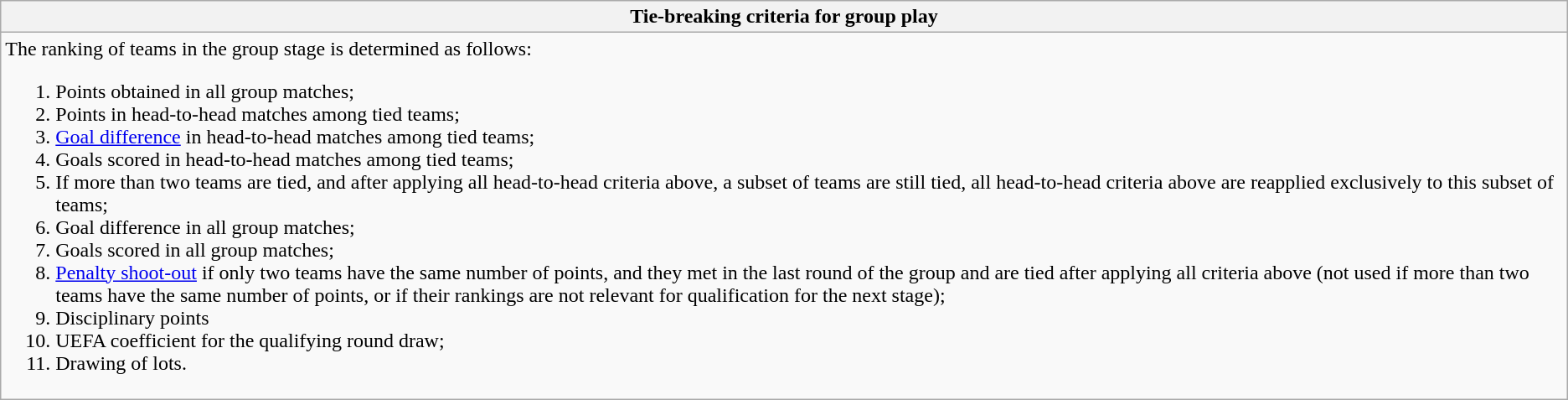<table class="wikitable collapsible collapsed">
<tr>
<th> Tie-breaking criteria for group play</th>
</tr>
<tr>
<td>The ranking of teams in the group stage is determined as follows:<br><ol><li>Points obtained in all group matches;</li><li>Points in head-to-head matches among tied teams;</li><li><a href='#'>Goal difference</a> in head-to-head matches among tied teams;</li><li>Goals scored in head-to-head matches among tied teams;</li><li>If more than two teams are tied, and after applying all head-to-head criteria above, a subset of teams are still tied, all head-to-head criteria above are reapplied exclusively to this subset of teams;</li><li>Goal difference in all group matches;</li><li>Goals scored in all group matches;</li><li><a href='#'>Penalty shoot-out</a> if only two teams have the same number of points, and they met in the last round of the group and are tied after applying all criteria above (not used if more than two teams have the same number of points, or if their rankings are not relevant for qualification for the next stage);</li><li>Disciplinary points </li><li>UEFA coefficient for the qualifying round draw;</li><li>Drawing of lots.</li></ol></td>
</tr>
</table>
